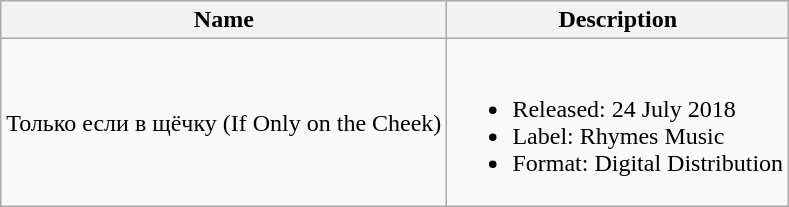<table class="wikitable">
<tr>
<th>Name</th>
<th>Description</th>
</tr>
<tr>
<td>Только если в щёчку (If Only on the Cheek)</td>
<td><br><ul><li>Released: 24 July 2018</li><li>Label: Rhymes Music</li><li>Format: Digital Distribution</li></ul></td>
</tr>
</table>
